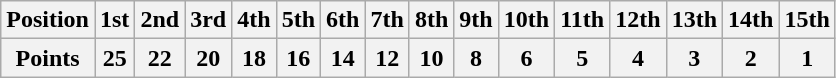<table class="wikitable">
<tr>
<th>Position</th>
<th>1st</th>
<th>2nd</th>
<th>3rd</th>
<th>4th</th>
<th>5th</th>
<th>6th</th>
<th>7th</th>
<th>8th</th>
<th>9th</th>
<th>10th</th>
<th>11th</th>
<th>12th</th>
<th>13th</th>
<th>14th</th>
<th>15th</th>
</tr>
<tr>
<th>Points</th>
<th>25</th>
<th>22</th>
<th>20</th>
<th>18</th>
<th>16</th>
<th>14</th>
<th>12</th>
<th>10</th>
<th>8</th>
<th>6</th>
<th>5</th>
<th>4</th>
<th>3</th>
<th>2</th>
<th>1</th>
</tr>
</table>
